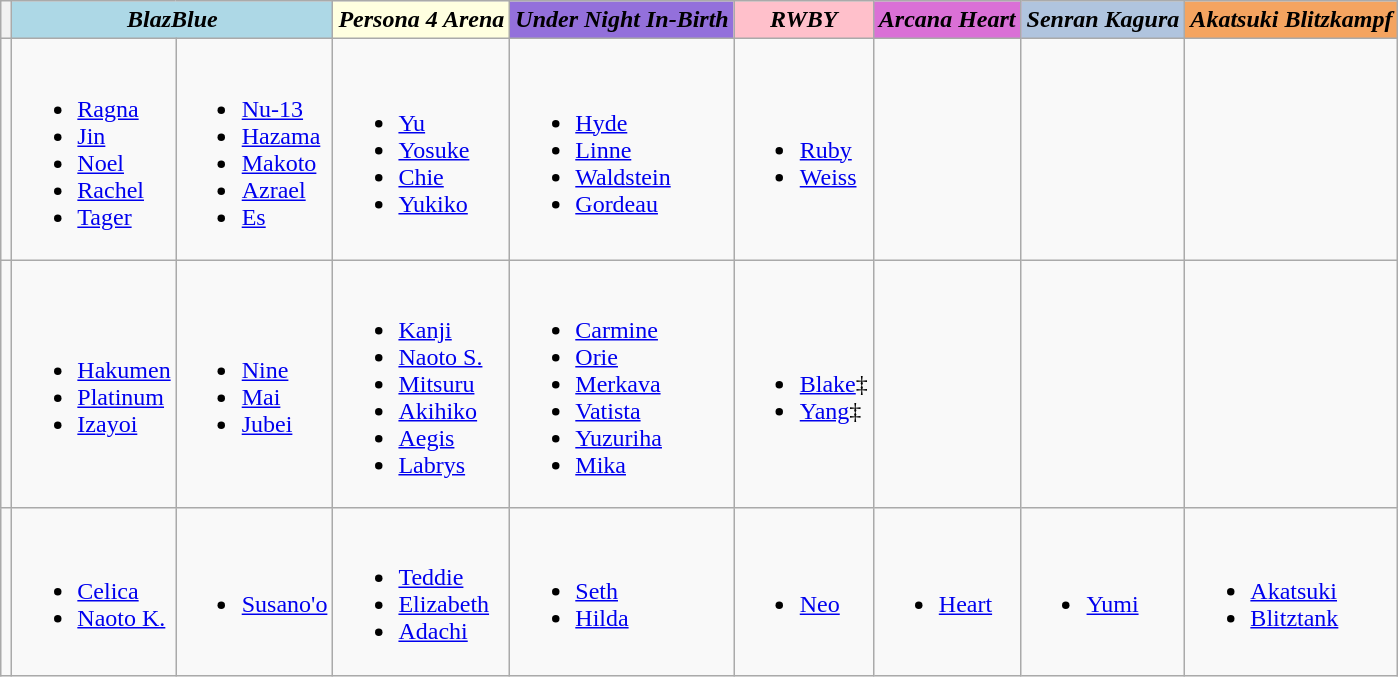<table class="wikitable"  style="text-align:left">
<tr>
<th></th>
<th colspan="2" style="background-color:lightblue"><em>BlazBlue</em></th>
<th style="background-color:lightyellow"><em>Persona 4 Arena</em></th>
<th style="background-color:mediumpurple"><em>Under Night In-Birth</em></th>
<th style="background-color:pink"><em>RWBY</em></th>
<th style="background-color:orchid"><em>Arcana Heart</em></th>
<th style="background-color:lightsteelblue"><em>Senran Kagura</em></th>
<th style="background-color:sandybrown"><em>Akatsuki Blitzkampf</em></th>
</tr>
<tr>
<td><br></td>
<td><br><ul><li><a href='#'>Ragna</a></li><li><a href='#'>Jin</a></li><li><a href='#'>Noel</a></li><li><a href='#'>Rachel</a></li><li><a href='#'>Tager</a></li></ul></td>
<td><br><ul><li><a href='#'>Nu-13</a></li><li><a href='#'>Hazama</a></li><li><a href='#'>Makoto</a></li><li><a href='#'>Azrael</a></li><li><a href='#'>Es</a></li></ul></td>
<td><br><ul><li><a href='#'>Yu</a></li><li><a href='#'>Yosuke</a></li><li><a href='#'>Chie</a></li><li><a href='#'>Yukiko</a></li></ul></td>
<td><br><ul><li><a href='#'>Hyde</a></li><li><a href='#'>Linne</a></li><li><a href='#'>Waldstein</a></li><li><a href='#'>Gordeau</a></li></ul></td>
<td><br><ul><li><a href='#'>Ruby</a></li><li><a href='#'>Weiss</a></li></ul></td>
<td></td>
<td></td>
<td></td>
</tr>
<tr>
<td><br></td>
<td><br><ul><li><a href='#'>Hakumen</a></li><li><a href='#'>Platinum</a></li><li><a href='#'>Izayoi</a></li></ul></td>
<td><br><ul><li><a href='#'>Nine</a></li><li><a href='#'>Mai</a></li><li><a href='#'>Jubei</a></li></ul></td>
<td><br><ul><li><a href='#'>Kanji</a></li><li><a href='#'>Naoto S.</a></li><li><a href='#'>Mitsuru</a></li><li><a href='#'>Akihiko</a></li><li><a href='#'>Aegis</a></li><li><a href='#'>Labrys</a></li></ul></td>
<td><br><ul><li><a href='#'>Carmine</a></li><li><a href='#'>Orie</a></li><li><a href='#'>Merkava</a></li><li><a href='#'>Vatista</a></li><li><a href='#'>Yuzuriha</a></li><li><a href='#'>Mika</a></li></ul></td>
<td><br><ul><li><a href='#'>Blake</a>‡</li><li><a href='#'>Yang</a>‡</li></ul></td>
<td></td>
<td></td>
<td></td>
</tr>
<tr>
<td><br></td>
<td><br><ul><li><a href='#'>Celica</a></li><li><a href='#'>Naoto K.</a></li></ul></td>
<td><br><ul><li><a href='#'>Susano'o</a></li></ul></td>
<td><br><ul><li><a href='#'>Teddie</a></li><li><a href='#'>Elizabeth</a></li><li><a href='#'>Adachi</a></li></ul></td>
<td><br><ul><li><a href='#'>Seth</a></li><li><a href='#'>Hilda</a></li></ul></td>
<td><br><ul><li> <a href='#'>Neo</a></li></ul></td>
<td><br><ul><li><a href='#'>Heart</a></li></ul></td>
<td><br><ul><li><a href='#'>Yumi</a></li></ul></td>
<td><br><ul><li><a href='#'>Akatsuki</a></li><li><a href='#'>Blitztank</a></li></ul></td>
</tr>
</table>
